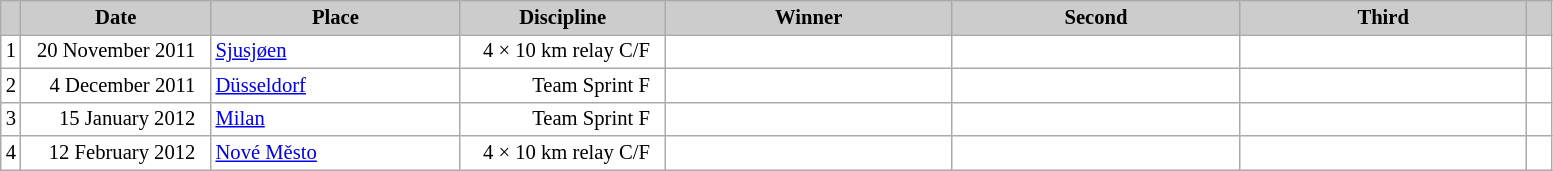<table class="wikitable plainrowheaders" style="background:#fff; font-size:86%; line-height:16px; border:grey solid 1px; border-collapse:collapse;">
<tr style="background:#ccc; text-align:center;">
<th scope="col" style="background:#ccc; width=20 px;"></th>
<th scope="col" style="background:#ccc; width:120px;">Date</th>
<th scope="col" style="background:#ccc; width:160px;">Place</th>
<th scope="col" style="background:#ccc; width:130px;">Discipline</th>
<th scope="col" style="background:#ccc; width:185px;">Winner</th>
<th scope="col" style="background:#ccc; width:185px;">Second</th>
<th scope="col" style="background:#ccc; width:185px;">Third</th>
<th scope="col" style="background:#ccc; width:10px;"></th>
</tr>
<tr>
<td align=center>1</td>
<td align=right>20 November 2011  </td>
<td> <a href='#'>Sjusjøen</a></td>
<td align=right>4 × 10 km relay C/F  </td>
<td></td>
<td></td>
<td></td>
<td></td>
</tr>
<tr>
<td align=center>2</td>
<td align=right>4 December 2011  </td>
<td> <a href='#'>Düsseldorf</a></td>
<td align=right>Team Sprint F  </td>
<td></td>
<td></td>
<td></td>
<td></td>
</tr>
<tr>
<td align=center>3</td>
<td align=right>15 January 2012  </td>
<td> <a href='#'>Milan</a></td>
<td align=right>Team Sprint F  </td>
<td></td>
<td></td>
<td></td>
<td></td>
</tr>
<tr>
<td align=center>4</td>
<td align=right>12 February 2012  </td>
<td> <a href='#'>Nové Město</a></td>
<td align=right>4 × 10 km relay C/F  </td>
<td></td>
<td></td>
<td></td>
<td></td>
</tr>
</table>
